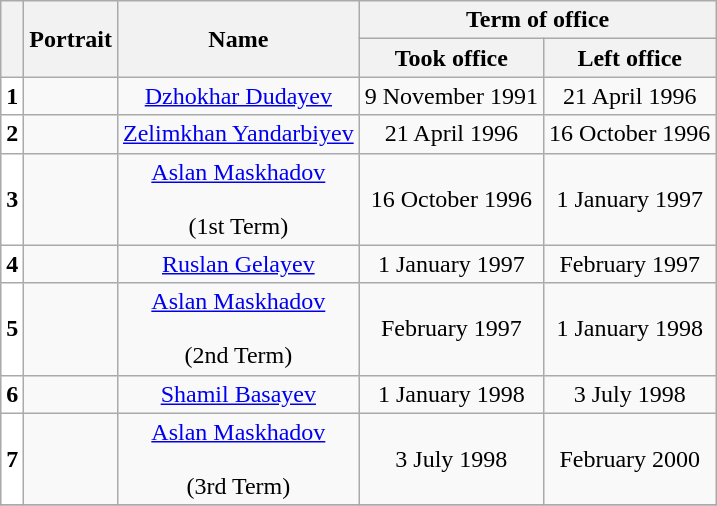<table class="wikitable" style="text-align:center">
<tr>
<th rowspan=2></th>
<th rowspan=2>Portrait</th>
<th rowspan=2>Name<br></th>
<th colspan=2>Term of office</th>
</tr>
<tr>
<th>Took office</th>
<th>Left office</th>
</tr>
<tr>
<td style="background: white; color:black;"><strong>1</strong></td>
<td></td>
<td><a href='#'>Dzhokhar Dudayev</a><br></td>
<td>9 November 1991</td>
<td>21 April 1996</td>
</tr>
<tr>
<td style="background: white; color:black;"><strong>2</strong></td>
<td></td>
<td><a href='#'>Zelimkhan Yandarbiyev</a><br></td>
<td>21 April 1996</td>
<td>16 October 1996</td>
</tr>
<tr>
<td style="background: white; color:black;"><strong>3</strong></td>
<td></td>
<td><a href='#'>Aslan Maskhadov</a><br><br>(1st Term)</td>
<td>16 October 1996</td>
<td>1 January 1997</td>
</tr>
<tr>
<td style="background: white; color:black;"><strong>4</strong></td>
<td></td>
<td><a href='#'>Ruslan Gelayev</a><br></td>
<td>1 January 1997</td>
<td>February 1997</td>
</tr>
<tr>
<td style="background: white; color:black;"><strong>5</strong></td>
<td></td>
<td><a href='#'>Aslan Maskhadov</a><br><br>(2nd Term)</td>
<td>February 1997</td>
<td>1 January 1998</td>
</tr>
<tr>
<td style="background: white; color:black;"><strong>6</strong></td>
<td></td>
<td><a href='#'>Shamil Basayev</a><br></td>
<td>1 January 1998</td>
<td>3 July 1998</td>
</tr>
<tr>
<td style="background: white; color:black;"><strong>7</strong></td>
<td></td>
<td><a href='#'>Aslan Maskhadov</a><br><br>(3rd Term)</td>
<td>3 July 1998</td>
<td>February 2000</td>
</tr>
<tr>
</tr>
</table>
